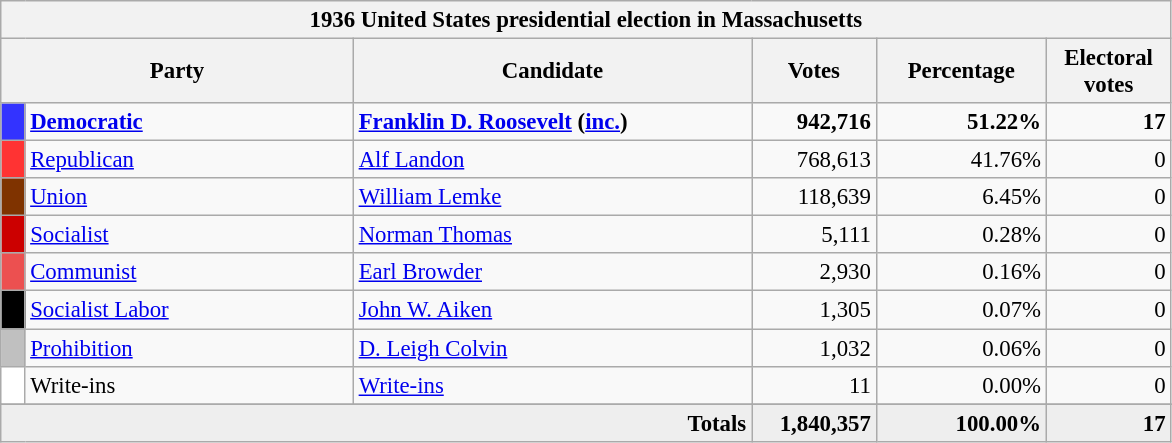<table class="wikitable" style="font-size: 95%;">
<tr>
<th colspan="6">1936 United States presidential election in Massachusetts</th>
</tr>
<tr>
<th colspan="2" style="width: 15em">Party</th>
<th style="width: 17em">Candidate</th>
<th style="width: 5em">Votes</th>
<th style="width: 7em">Percentage</th>
<th style="width: 5em">Electoral votes</th>
</tr>
<tr>
<th style="background-color:#3333FF; width: 3px"></th>
<td style="width: 130px"><strong><a href='#'>Democratic</a></strong></td>
<td><strong><a href='#'>Franklin D. Roosevelt</a> (<a href='#'>inc.</a>)</strong></td>
<td align="right"><strong>942,716</strong></td>
<td align="right"><strong>51.22%</strong></td>
<td align="right"><strong>17</strong></td>
</tr>
<tr>
<th style="background-color:#FF3333; width: 3px"></th>
<td style="width: 130px"><a href='#'>Republican</a></td>
<td><a href='#'>Alf Landon</a></td>
<td align="right">768,613</td>
<td align="right">41.76%</td>
<td align="right">0</td>
</tr>
<tr>
<th style="background-color:#7F3300; width: 3px"></th>
<td style="width: 130px"><a href='#'>Union</a></td>
<td><a href='#'>William Lemke</a></td>
<td align="right">118,639</td>
<td align="right">6.45%</td>
<td align="right">0</td>
</tr>
<tr>
<th style="background-color:#CC0000; width: 3px"></th>
<td style="width: 130px"><a href='#'>Socialist</a></td>
<td><a href='#'>Norman Thomas</a></td>
<td align="right">5,111</td>
<td align="right">0.28%</td>
<td align="right">0</td>
</tr>
<tr>
<th style="background-color:#EC5050; width: 3px"></th>
<td style="width: 130px"><a href='#'>Communist</a></td>
<td><a href='#'>Earl Browder</a></td>
<td align="right">2,930</td>
<td align="right">0.16%</td>
<td align="right">0</td>
</tr>
<tr>
<th style="background-color:#000000; width: 3px"></th>
<td style="width: 130px"><a href='#'>Socialist Labor</a></td>
<td><a href='#'>John W. Aiken</a></td>
<td align="right">1,305</td>
<td align="right">0.07%</td>
<td align="right">0</td>
</tr>
<tr>
<th style="background-color:#C0C0C0; width: 3px"></th>
<td style="width: 130px"><a href='#'>Prohibition</a></td>
<td><a href='#'>D. Leigh Colvin</a></td>
<td align="right">1,032</td>
<td align="right">0.06%</td>
<td align="right">0</td>
</tr>
<tr>
<th style="background-color:#FFFFFF; width: 3px"></th>
<td style="width: 130px">Write-ins</td>
<td><a href='#'>Write-ins</a></td>
<td align="right">11</td>
<td align="right">0.00%</td>
<td align="right">0</td>
</tr>
<tr>
</tr>
<tr bgcolor="#EEEEEE">
<td colspan="3" align="right"><strong>Totals</strong></td>
<td align="right"><strong>1,840,357</strong></td>
<td align="right"><strong>100.00%</strong></td>
<td align="right"><strong>17</strong></td>
</tr>
</table>
